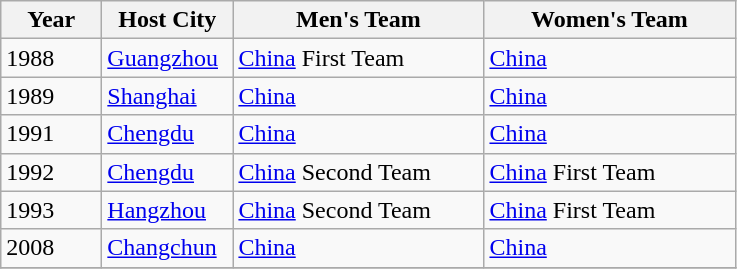<table class="wikitable">
<tr>
<th width="60">Year</th>
<th width="80">Host City</th>
<th width="160">Men's Team</th>
<th width="160">Women's Team</th>
</tr>
<tr>
<td>1988</td>
<td><a href='#'>Guangzhou</a></td>
<td> <a href='#'>China</a> First Team</td>
<td> <a href='#'>China</a></td>
</tr>
<tr>
<td>1989</td>
<td><a href='#'>Shanghai</a></td>
<td> <a href='#'>China</a></td>
<td> <a href='#'>China</a></td>
</tr>
<tr>
<td>1991</td>
<td><a href='#'>Chengdu</a></td>
<td> <a href='#'>China</a></td>
<td> <a href='#'>China</a></td>
</tr>
<tr>
<td>1992</td>
<td><a href='#'>Chengdu</a></td>
<td> <a href='#'>China</a> Second Team</td>
<td> <a href='#'>China</a> First Team</td>
</tr>
<tr>
<td>1993</td>
<td><a href='#'>Hangzhou</a></td>
<td> <a href='#'>China</a> Second Team</td>
<td> <a href='#'>China</a> First Team</td>
</tr>
<tr>
<td>2008</td>
<td><a href='#'>Changchun</a></td>
<td> <a href='#'>China</a></td>
<td> <a href='#'>China</a></td>
</tr>
<tr>
</tr>
</table>
